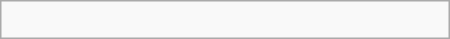<table class="wikitable" border="1" width=300px align="right">
<tr>
<td><br></td>
</tr>
</table>
